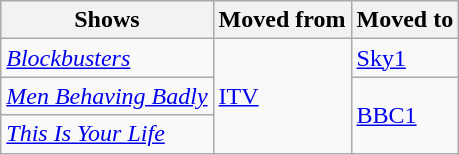<table class="wikitable">
<tr>
<th>Shows</th>
<th>Moved from</th>
<th>Moved to</th>
</tr>
<tr>
<td><em><a href='#'>Blockbusters</a></em></td>
<td rowspan=8><a href='#'>ITV</a></td>
<td><a href='#'>Sky1</a></td>
</tr>
<tr>
<td><em><a href='#'>Men Behaving Badly</a></em></td>
<td rowspan=2><a href='#'>BBC1</a></td>
</tr>
<tr>
<td><em><a href='#'>This Is Your Life</a></em></td>
</tr>
</table>
